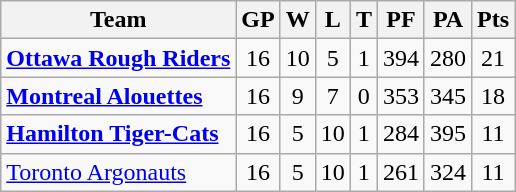<table class="wikitable" style="float:left; margin-right:1em">
<tr>
<th>Team</th>
<th>GP</th>
<th>W</th>
<th>L</th>
<th>T</th>
<th>PF</th>
<th>PA</th>
<th>Pts</th>
</tr>
<tr align="center">
<td align="left"><strong><a href='#'>Ottawa Rough Riders</a></strong></td>
<td>16</td>
<td>10</td>
<td>5</td>
<td>1</td>
<td>394</td>
<td>280</td>
<td>21</td>
</tr>
<tr align="center">
<td align="left"><strong><a href='#'>Montreal Alouettes</a></strong></td>
<td>16</td>
<td>9</td>
<td>7</td>
<td>0</td>
<td>353</td>
<td>345</td>
<td>18</td>
</tr>
<tr align="center">
<td align="left"><strong><a href='#'>Hamilton Tiger-Cats</a></strong></td>
<td>16</td>
<td>5</td>
<td>10</td>
<td>1</td>
<td>284</td>
<td>395</td>
<td>11</td>
</tr>
<tr align="center">
<td align="left"><a href='#'>Toronto Argonauts</a></td>
<td>16</td>
<td>5</td>
<td>10</td>
<td>1</td>
<td>261</td>
<td>324</td>
<td>11</td>
</tr>
</table>
